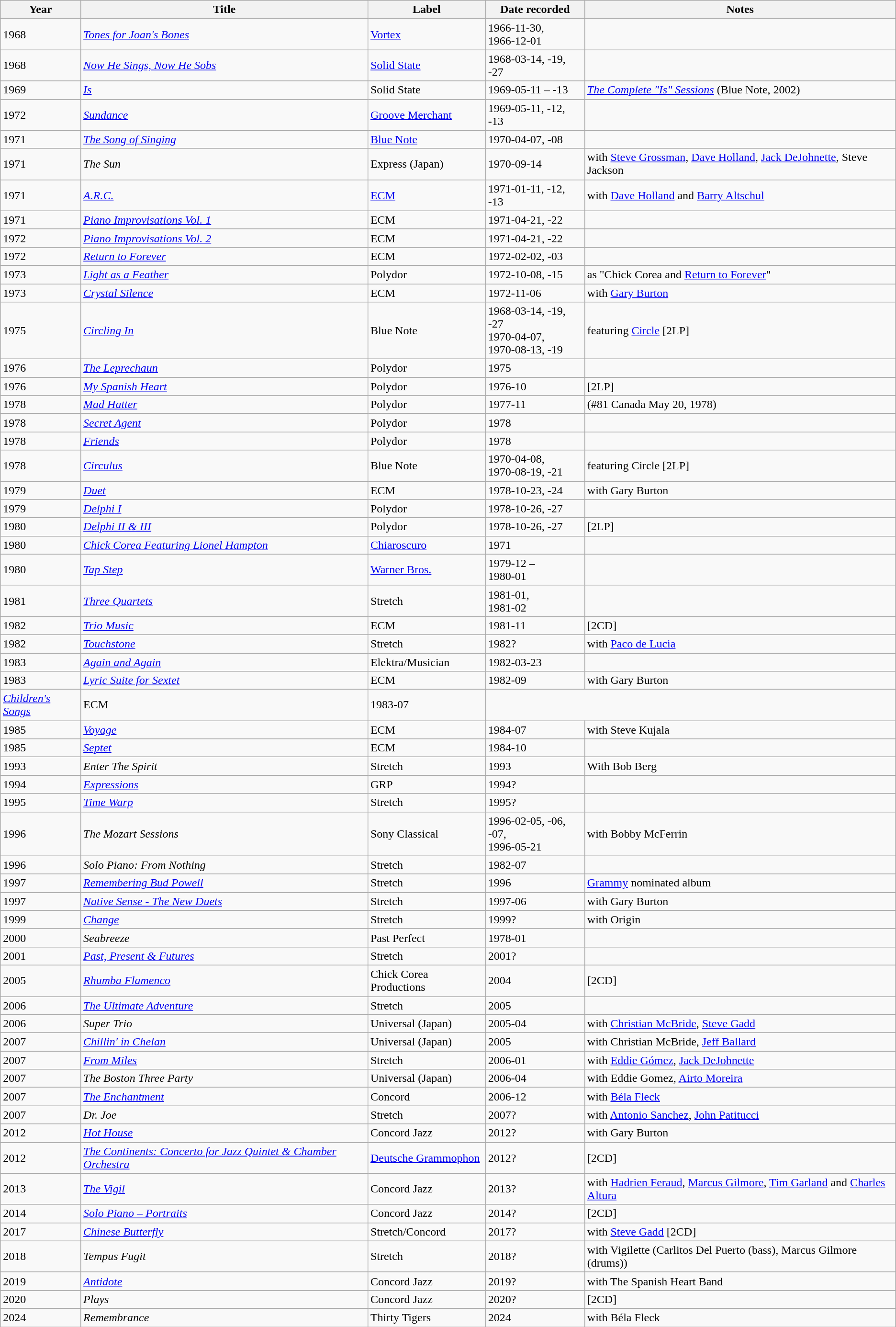<table class="wikitable sortable">
<tr>
<th>Year</th>
<th>Title</th>
<th>Label</th>
<th>Date recorded</th>
<th>Notes</th>
</tr>
<tr>
<td>1968</td>
<td><em><a href='#'>Tones for Joan's Bones</a></em></td>
<td><a href='#'>Vortex</a></td>
<td>1966-11-30, <br>1966-12-01</td>
<td></td>
</tr>
<tr>
<td>1968</td>
<td><em><a href='#'>Now He Sings, Now He Sobs</a></em></td>
<td><a href='#'>Solid State</a></td>
<td>1968-03-14, -19, -27</td>
<td></td>
</tr>
<tr>
<td>1969</td>
<td><em><a href='#'>Is</a></em></td>
<td>Solid State</td>
<td>1969-05-11 – -13</td>
<td><em><a href='#'>The Complete "Is" Sessions</a></em> (Blue Note, 2002)</td>
</tr>
<tr>
<td>1972</td>
<td><em><a href='#'>Sundance</a></em></td>
<td><a href='#'>Groove Merchant</a></td>
<td>1969-05-11, -12, -13</td>
<td></td>
</tr>
<tr>
<td>1971</td>
<td><em><a href='#'>The Song of Singing</a></em></td>
<td><a href='#'>Blue Note</a></td>
<td>1970-04-07, -08</td>
<td></td>
</tr>
<tr>
<td>1971</td>
<td><em>The Sun</em></td>
<td>Express (Japan)</td>
<td>1970-09-14</td>
<td>with <a href='#'>Steve Grossman</a>, <a href='#'>Dave Holland</a>, <a href='#'>Jack DeJohnette</a>, Steve Jackson</td>
</tr>
<tr>
<td>1971</td>
<td><em><a href='#'>A.R.C.</a></em></td>
<td><a href='#'>ECM</a></td>
<td>1971-01-11, -12, -13</td>
<td>with <a href='#'>Dave Holland</a> and <a href='#'>Barry Altschul</a></td>
</tr>
<tr>
<td>1971</td>
<td><em><a href='#'>Piano Improvisations Vol. 1</a></em></td>
<td>ECM</td>
<td>1971-04-21, -22</td>
<td></td>
</tr>
<tr>
<td>1972</td>
<td><em><a href='#'>Piano Improvisations Vol. 2</a></em></td>
<td>ECM</td>
<td>1971-04-21, -22</td>
<td></td>
</tr>
<tr>
<td>1972</td>
<td><em><a href='#'>Return to Forever</a></em></td>
<td>ECM</td>
<td>1972-02-02, -03</td>
</tr>
<tr>
<td>1973</td>
<td><em><a href='#'>Light as a Feather</a></em></td>
<td>Polydor</td>
<td>1972-10-08, -15</td>
<td>as "Chick Corea and <a href='#'>Return to Forever</a>"</td>
</tr>
<tr>
<td>1973</td>
<td><em><a href='#'>Crystal Silence</a></em></td>
<td>ECM</td>
<td>1972-11-06</td>
<td>with <a href='#'>Gary Burton</a></td>
</tr>
<tr>
<td>1975</td>
<td><em><a href='#'>Circling In</a></em></td>
<td>Blue Note</td>
<td>1968-03-14, -19, -27<br>1970-04-07, <br>1970-08-13, -19</td>
<td>featuring <a href='#'>Circle</a> [2LP]</td>
</tr>
<tr>
<td>1976</td>
<td><em><a href='#'>The Leprechaun</a></em></td>
<td>Polydor</td>
<td>1975</td>
<td></td>
</tr>
<tr>
<td>1976</td>
<td><em><a href='#'>My Spanish Heart</a></em></td>
<td>Polydor</td>
<td>1976-10</td>
<td>[2LP]</td>
</tr>
<tr>
<td>1978</td>
<td><em><a href='#'>Mad Hatter</a></em></td>
<td>Polydor</td>
<td>1977-11</td>
<td>(#81 Canada May 20, 1978)</td>
</tr>
<tr>
<td>1978</td>
<td><em><a href='#'>Secret Agent</a></em></td>
<td>Polydor</td>
<td>1978</td>
<td></td>
</tr>
<tr>
<td>1978</td>
<td><em><a href='#'>Friends</a></em></td>
<td>Polydor</td>
<td>1978</td>
<td></td>
</tr>
<tr>
<td>1978</td>
<td><em><a href='#'>Circulus</a></em></td>
<td>Blue Note</td>
<td>1970-04-08, <br>1970-08-19, -21</td>
<td>featuring Circle  [2LP]</td>
</tr>
<tr>
<td>1979</td>
<td><em><a href='#'>Duet</a></em></td>
<td>ECM</td>
<td>1978-10-23, -24</td>
<td>with Gary Burton</td>
</tr>
<tr>
<td>1979</td>
<td><em><a href='#'>Delphi I</a></em></td>
<td>Polydor</td>
<td>1978-10-26, -27</td>
<td></td>
</tr>
<tr>
<td>1980</td>
<td><em><a href='#'>Delphi II & III</a></em></td>
<td>Polydor</td>
<td>1978-10-26, -27</td>
<td>[2LP]</td>
</tr>
<tr>
<td>1980</td>
<td><em><a href='#'>Chick Corea Featuring Lionel Hampton</a></em></td>
<td><a href='#'>Chiaroscuro</a></td>
<td>1971</td>
<td></td>
</tr>
<tr>
<td>1980</td>
<td><em><a href='#'>Tap Step</a></em></td>
<td><a href='#'>Warner Bros.</a></td>
<td>1979-12 – <br>1980-01</td>
<td></td>
</tr>
<tr>
<td>1981</td>
<td><em><a href='#'>Three Quartets</a></em></td>
<td>Stretch</td>
<td>1981-01, <br>1981-02</td>
<td></td>
</tr>
<tr>
<td>1982</td>
<td><em><a href='#'>Trio Music</a></em></td>
<td>ECM</td>
<td>1981-11</td>
<td>[2CD]</td>
</tr>
<tr>
<td>1982</td>
<td><em><a href='#'>Touchstone</a></em></td>
<td>Stretch</td>
<td>1982?</td>
<td>with <a href='#'>Paco de Lucia</a></td>
</tr>
<tr>
<td>1983</td>
<td><em><a href='#'>Again and Again</a></em></td>
<td>Elektra/Musician</td>
<td>1982-03-23</td>
<td></td>
</tr>
<tr>
<td>1983</td>
<td><em><a href='#'>Lyric Suite for Sextet</a></em></td>
<td>ECM</td>
<td>1982-09</td>
<td>with Gary Burton</td>
</tr>
<tr>
<td><em><a href='#'>Children's Songs</a></em></td>
<td>ECM</td>
<td>1983-07</td>
</tr>
<tr>
<td>1985</td>
<td><em><a href='#'>Voyage</a></em></td>
<td>ECM</td>
<td>1984-07</td>
<td>with Steve Kujala</td>
</tr>
<tr>
<td>1985</td>
<td><em><a href='#'>Septet</a></em></td>
<td>ECM</td>
<td>1984-10</td>
<td></td>
</tr>
<tr>
<td>1993</td>
<td><em>Enter The Spirit</em></td>
<td>Stretch</td>
<td>1993</td>
<td>With Bob Berg</td>
</tr>
<tr>
<td>1994</td>
<td><em><a href='#'>Expressions</a></em></td>
<td>GRP</td>
<td>1994?</td>
<td></td>
</tr>
<tr>
<td>1995</td>
<td><em><a href='#'>Time Warp</a></em></td>
<td>Stretch</td>
<td>1995?</td>
<td></td>
</tr>
<tr>
<td>1996</td>
<td><em>The Mozart Sessions</em></td>
<td>Sony Classical</td>
<td>1996-02-05, -06, -07, <br>1996-05-21</td>
<td>with Bobby McFerrin</td>
</tr>
<tr>
<td>1996</td>
<td><em>Solo Piano: From Nothing</em></td>
<td>Stretch</td>
<td>1982-07</td>
<td></td>
</tr>
<tr>
<td>1997</td>
<td><em><a href='#'>Remembering Bud Powell</a></em></td>
<td>Stretch</td>
<td>1996</td>
<td><a href='#'>Grammy</a> nominated album</td>
</tr>
<tr>
<td>1997</td>
<td><em><a href='#'>Native Sense - The New Duets</a></em></td>
<td>Stretch</td>
<td>1997-06</td>
<td>with Gary Burton</td>
</tr>
<tr>
<td>1999</td>
<td><em><a href='#'>Change</a></em></td>
<td>Stretch</td>
<td>1999?</td>
<td>with Origin</td>
</tr>
<tr>
<td>2000</td>
<td><em>Seabreeze</em></td>
<td>Past Perfect</td>
<td>1978-01</td>
<td></td>
</tr>
<tr>
<td>2001</td>
<td><em><a href='#'>Past, Present & Futures</a></em></td>
<td>Stretch</td>
<td>2001?</td>
<td></td>
</tr>
<tr>
<td>2005</td>
<td><em><a href='#'>Rhumba Flamenco</a></em></td>
<td>Chick Corea Productions</td>
<td>2004</td>
<td>[2CD]</td>
</tr>
<tr>
<td>2006</td>
<td><em><a href='#'>The Ultimate Adventure</a></em></td>
<td>Stretch</td>
<td>2005</td>
<td></td>
</tr>
<tr ->
<td>2006</td>
<td><em> Super Trio</em></td>
<td>Universal (Japan)</td>
<td>2005-04</td>
<td>with <a href='#'>Christian McBride</a>, <a href='#'>Steve Gadd</a></td>
</tr>
<tr>
<td>2007</td>
<td><em><a href='#'>Chillin' in Chelan</a></em></td>
<td>Universal (Japan)</td>
<td>2005</td>
<td>with Christian McBride, <a href='#'>Jeff Ballard</a></td>
</tr>
<tr>
<td>2007</td>
<td><em><a href='#'>From Miles</a></em></td>
<td>Stretch</td>
<td>2006-01</td>
<td>with <a href='#'>Eddie Gómez</a>, <a href='#'>Jack DeJohnette</a></td>
</tr>
<tr>
<td>2007</td>
<td><em>The Boston Three Party</em></td>
<td>Universal (Japan)</td>
<td>2006-04</td>
<td>with Eddie Gomez, <a href='#'>Airto Moreira</a></td>
</tr>
<tr>
<td>2007</td>
<td><em><a href='#'>The Enchantment</a></em></td>
<td>Concord</td>
<td>2006-12</td>
<td>with <a href='#'>Béla Fleck</a></td>
</tr>
<tr>
<td>2007</td>
<td><em>Dr. Joe</em></td>
<td>Stretch</td>
<td>2007?</td>
<td>with <a href='#'>Antonio Sanchez</a>, <a href='#'>John Patitucci</a></td>
</tr>
<tr>
<td>2012</td>
<td><em><a href='#'>Hot House</a></em></td>
<td>Concord Jazz</td>
<td>2012?</td>
<td>with Gary Burton</td>
</tr>
<tr>
<td>2012</td>
<td><em><a href='#'>The Continents: Concerto for Jazz Quintet & Chamber Orchestra</a></em></td>
<td><a href='#'>Deutsche Grammophon</a></td>
<td>2012?</td>
<td>[2CD]</td>
</tr>
<tr>
<td>2013</td>
<td><em><a href='#'>The Vigil</a></em></td>
<td>Concord Jazz</td>
<td>2013?</td>
<td>with <a href='#'>Hadrien Feraud</a>, <a href='#'>Marcus Gilmore</a>, <a href='#'>Tim Garland</a> and <a href='#'>Charles Altura</a></td>
</tr>
<tr>
<td>2014</td>
<td><em><a href='#'>Solo Piano – Portraits</a></em></td>
<td>Concord Jazz</td>
<td>2014?</td>
<td>[2CD]</td>
</tr>
<tr>
<td>2017</td>
<td><em><a href='#'>Chinese Butterfly</a></em></td>
<td>Stretch/Concord</td>
<td>2017?</td>
<td>with <a href='#'>Steve Gadd</a> [2CD]</td>
</tr>
<tr>
<td>2018</td>
<td><em>Tempus Fugit</em></td>
<td>Stretch</td>
<td>2018?</td>
<td>with Vigilette (Carlitos Del Puerto (bass), Marcus Gilmore (drums))</td>
</tr>
<tr>
<td>2019</td>
<td><em><a href='#'>Antidote</a></em></td>
<td>Concord Jazz</td>
<td>2019?</td>
<td>with The Spanish Heart Band</td>
</tr>
<tr>
<td>2020</td>
<td><em>Plays</em></td>
<td>Concord Jazz</td>
<td>2020?</td>
<td>[2CD]</td>
</tr>
<tr>
<td>2024</td>
<td><em>Remembrance</em></td>
<td>Thirty Tigers</td>
<td>2024</td>
<td>with Béla Fleck</td>
</tr>
</table>
